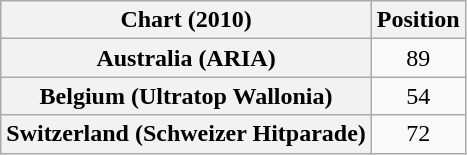<table class="wikitable sortable plainrowheaders">
<tr>
<th scope="col">Chart (2010)</th>
<th scope="col">Position</th>
</tr>
<tr>
<th scope="row">Australia (ARIA)</th>
<td style="text-align:center;">89</td>
</tr>
<tr>
<th scope="row">Belgium (Ultratop Wallonia)</th>
<td style="text-align:center;">54</td>
</tr>
<tr>
<th scope="row">Switzerland (Schweizer Hitparade)</th>
<td style="text-align:center;">72</td>
</tr>
</table>
